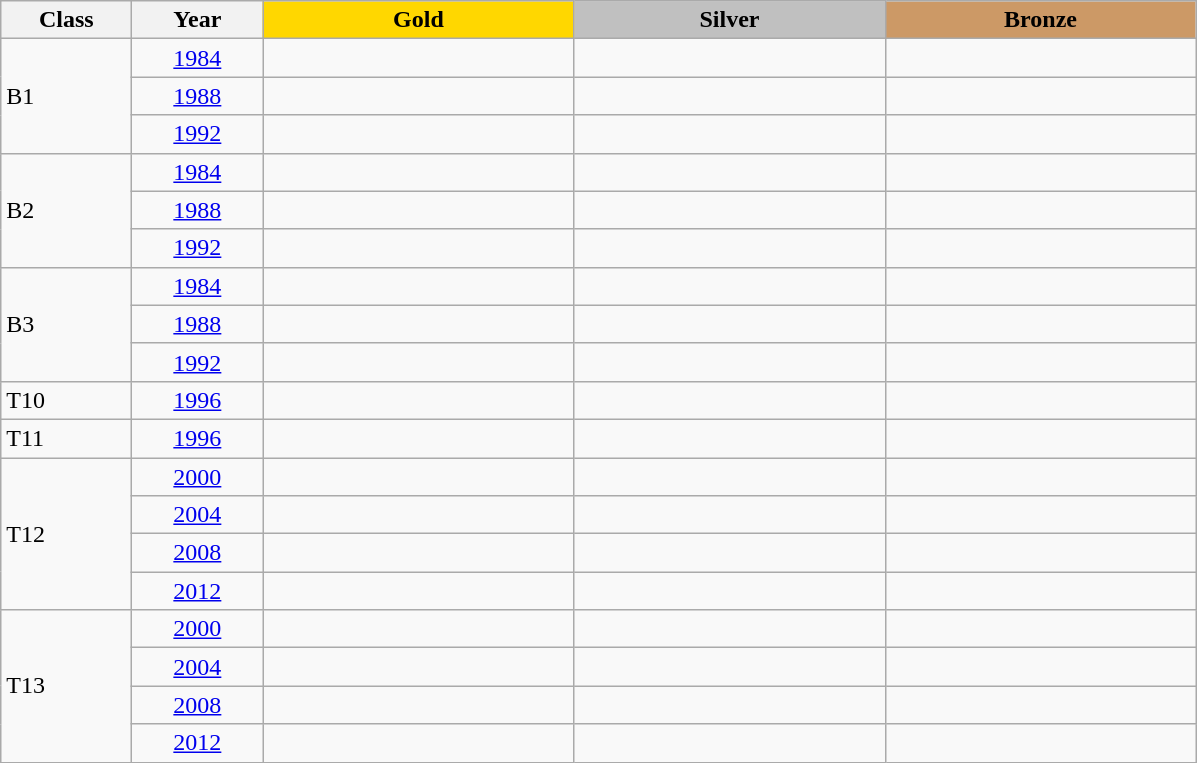<table class="wikitable">
<tr>
<th width=80>Class</th>
<th width=80>Year</th>
<td align=center width=200 bgcolor=gold><strong>Gold</strong></td>
<td align=center width=200 bgcolor=silver><strong>Silver</strong></td>
<td align=center width=200 bgcolor=cc9966><strong>Bronze</strong></td>
</tr>
<tr>
<td rowspan=3>B1</td>
<td align=center><a href='#'>1984</a></td>
<td></td>
<td></td>
<td></td>
</tr>
<tr>
<td align=center><a href='#'>1988</a></td>
<td></td>
<td></td>
<td></td>
</tr>
<tr>
<td align=center><a href='#'>1992</a></td>
<td></td>
<td></td>
<td></td>
</tr>
<tr>
<td rowspan=3>B2</td>
<td align=center><a href='#'>1984</a></td>
<td></td>
<td></td>
<td></td>
</tr>
<tr>
<td align=center><a href='#'>1988</a></td>
<td></td>
<td></td>
<td></td>
</tr>
<tr>
<td align=center><a href='#'>1992</a></td>
<td></td>
<td></td>
<td></td>
</tr>
<tr>
<td rowspan=3>B3</td>
<td align=center><a href='#'>1984</a></td>
<td></td>
<td></td>
<td></td>
</tr>
<tr>
<td align=center><a href='#'>1988</a></td>
<td></td>
<td></td>
<td></td>
</tr>
<tr>
<td align=center><a href='#'>1992</a></td>
<td></td>
<td></td>
<td></td>
</tr>
<tr>
<td>T10</td>
<td align=center><a href='#'>1996</a></td>
<td></td>
<td></td>
<td></td>
</tr>
<tr>
<td>T11</td>
<td align=center><a href='#'>1996</a></td>
<td></td>
<td></td>
<td></td>
</tr>
<tr>
<td rowspan=4>T12</td>
<td align=center><a href='#'>2000</a></td>
<td></td>
<td></td>
<td></td>
</tr>
<tr>
<td align=center><a href='#'>2004</a></td>
<td></td>
<td></td>
<td></td>
</tr>
<tr>
<td align=center><a href='#'>2008</a></td>
<td></td>
<td></td>
<td></td>
</tr>
<tr>
<td align=center><a href='#'>2012</a></td>
<td></td>
<td></td>
<td></td>
</tr>
<tr>
<td rowspan=4>T13</td>
<td align=center><a href='#'>2000</a></td>
<td></td>
<td></td>
<td></td>
</tr>
<tr>
<td align=center><a href='#'>2004</a></td>
<td></td>
<td></td>
<td></td>
</tr>
<tr>
<td align=center><a href='#'>2008</a></td>
<td></td>
<td></td>
<td></td>
</tr>
<tr>
<td align=center><a href='#'>2012</a></td>
<td></td>
<td></td>
<td></td>
</tr>
</table>
